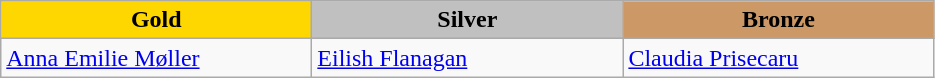<table class="wikitable" style="text-align:left">
<tr align="center">
<td width=200 bgcolor=gold><strong>Gold</strong></td>
<td width=200 bgcolor=silver><strong>Silver</strong></td>
<td width=200 bgcolor=CC9966><strong>Bronze</strong></td>
</tr>
<tr>
<td><a href='#'>Anna Emilie Møller</a><br></td>
<td><a href='#'>Eilish Flanagan</a><br></td>
<td><a href='#'>Claudia Prisecaru</a><br></td>
</tr>
</table>
